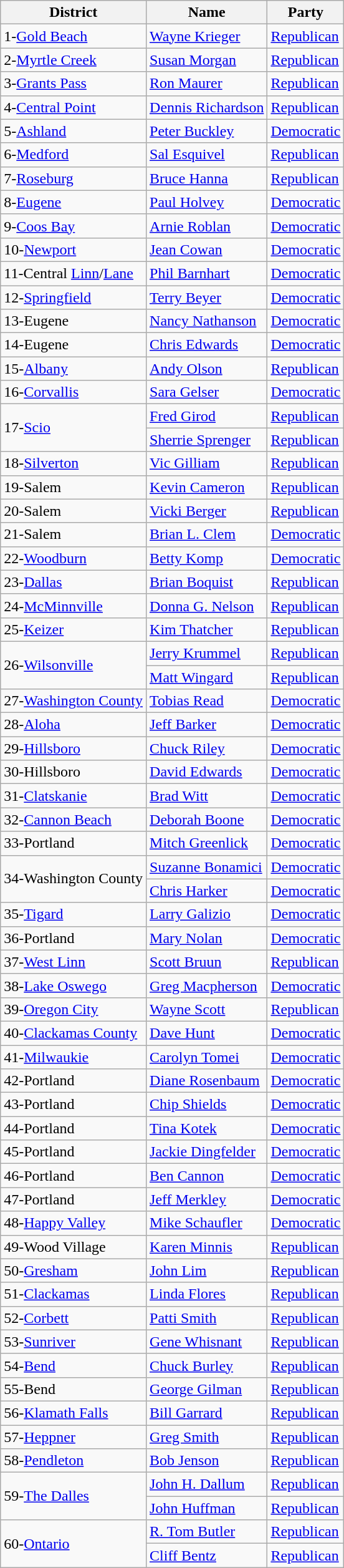<table class="wikitable">
<tr>
<th>District</th>
<th>Name</th>
<th>Party</th>
</tr>
<tr>
<td>1-<a href='#'>Gold Beach</a></td>
<td><a href='#'>Wayne Krieger</a></td>
<td><a href='#'>Republican</a></td>
</tr>
<tr>
<td>2-<a href='#'>Myrtle Creek</a></td>
<td><a href='#'>Susan Morgan</a></td>
<td><a href='#'>Republican</a></td>
</tr>
<tr>
<td>3-<a href='#'>Grants Pass</a></td>
<td><a href='#'>Ron Maurer</a></td>
<td><a href='#'>Republican</a></td>
</tr>
<tr>
<td>4-<a href='#'>Central Point</a></td>
<td><a href='#'>Dennis Richardson</a></td>
<td><a href='#'>Republican</a></td>
</tr>
<tr>
<td>5-<a href='#'>Ashland</a></td>
<td><a href='#'>Peter Buckley</a></td>
<td><a href='#'>Democratic</a></td>
</tr>
<tr>
<td>6-<a href='#'>Medford</a></td>
<td><a href='#'>Sal Esquivel</a></td>
<td><a href='#'>Republican</a></td>
</tr>
<tr>
<td>7-<a href='#'>Roseburg</a></td>
<td><a href='#'>Bruce Hanna</a></td>
<td><a href='#'>Republican</a></td>
</tr>
<tr>
<td>8-<a href='#'>Eugene</a></td>
<td><a href='#'>Paul Holvey</a></td>
<td><a href='#'>Democratic</a></td>
</tr>
<tr>
<td>9-<a href='#'>Coos Bay</a></td>
<td><a href='#'>Arnie Roblan</a></td>
<td><a href='#'>Democratic</a></td>
</tr>
<tr>
<td>10-<a href='#'>Newport</a></td>
<td><a href='#'>Jean Cowan</a></td>
<td><a href='#'>Democratic</a></td>
</tr>
<tr>
<td>11-Central <a href='#'>Linn</a>/<a href='#'>Lane</a></td>
<td><a href='#'>Phil Barnhart</a></td>
<td><a href='#'>Democratic</a></td>
</tr>
<tr>
<td>12-<a href='#'>Springfield</a></td>
<td><a href='#'>Terry Beyer</a></td>
<td><a href='#'>Democratic</a></td>
</tr>
<tr>
<td>13-Eugene</td>
<td><a href='#'>Nancy Nathanson</a></td>
<td><a href='#'>Democratic</a></td>
</tr>
<tr>
<td>14-Eugene</td>
<td><a href='#'>Chris Edwards</a></td>
<td><a href='#'>Democratic</a></td>
</tr>
<tr>
<td>15-<a href='#'>Albany</a></td>
<td><a href='#'>Andy Olson</a></td>
<td><a href='#'>Republican</a></td>
</tr>
<tr>
<td>16-<a href='#'>Corvallis</a></td>
<td><a href='#'>Sara Gelser</a></td>
<td><a href='#'>Democratic</a></td>
</tr>
<tr>
<td rowspan=2>17-<a href='#'>Scio</a></td>
<td><a href='#'>Fred Girod</a></td>
<td><a href='#'>Republican</a></td>
</tr>
<tr>
<td><a href='#'>Sherrie Sprenger</a></td>
<td><a href='#'>Republican</a></td>
</tr>
<tr>
<td>18-<a href='#'>Silverton</a></td>
<td><a href='#'>Vic Gilliam</a></td>
<td><a href='#'>Republican</a></td>
</tr>
<tr>
<td>19-Salem</td>
<td><a href='#'>Kevin Cameron</a></td>
<td><a href='#'>Republican</a></td>
</tr>
<tr>
<td>20-Salem</td>
<td><a href='#'>Vicki Berger</a></td>
<td><a href='#'>Republican</a></td>
</tr>
<tr>
<td>21-Salem</td>
<td><a href='#'>Brian L. Clem</a></td>
<td><a href='#'>Democratic</a></td>
</tr>
<tr>
<td>22-<a href='#'>Woodburn</a></td>
<td><a href='#'>Betty Komp</a></td>
<td><a href='#'>Democratic</a></td>
</tr>
<tr>
<td>23-<a href='#'>Dallas</a></td>
<td><a href='#'>Brian Boquist</a></td>
<td><a href='#'>Republican</a></td>
</tr>
<tr>
<td>24-<a href='#'>McMinnville</a></td>
<td><a href='#'>Donna G. Nelson</a></td>
<td><a href='#'>Republican</a></td>
</tr>
<tr>
<td>25-<a href='#'>Keizer</a></td>
<td><a href='#'>Kim Thatcher</a></td>
<td><a href='#'>Republican</a></td>
</tr>
<tr>
<td rowspan=2>26-<a href='#'>Wilsonville</a></td>
<td><a href='#'>Jerry Krummel</a></td>
<td><a href='#'>Republican</a></td>
</tr>
<tr>
<td><a href='#'>Matt Wingard</a></td>
<td><a href='#'>Republican</a></td>
</tr>
<tr>
<td>27-<a href='#'>Washington County</a></td>
<td><a href='#'>Tobias Read</a></td>
<td><a href='#'>Democratic</a></td>
</tr>
<tr>
<td>28-<a href='#'>Aloha</a></td>
<td><a href='#'>Jeff Barker</a></td>
<td><a href='#'>Democratic</a></td>
</tr>
<tr>
<td>29-<a href='#'>Hillsboro</a></td>
<td><a href='#'>Chuck Riley</a></td>
<td><a href='#'>Democratic</a></td>
</tr>
<tr>
<td>30-Hillsboro</td>
<td><a href='#'>David Edwards</a></td>
<td><a href='#'>Democratic</a></td>
</tr>
<tr>
<td>31-<a href='#'>Clatskanie</a></td>
<td><a href='#'>Brad Witt</a></td>
<td><a href='#'>Democratic</a></td>
</tr>
<tr>
<td>32-<a href='#'>Cannon Beach</a></td>
<td><a href='#'>Deborah Boone</a></td>
<td><a href='#'>Democratic</a></td>
</tr>
<tr>
<td>33-Portland</td>
<td><a href='#'>Mitch Greenlick</a></td>
<td><a href='#'>Democratic</a></td>
</tr>
<tr>
<td rowspan=2>34-Washington County</td>
<td><a href='#'>Suzanne Bonamici</a></td>
<td><a href='#'>Democratic</a></td>
</tr>
<tr>
<td><a href='#'>Chris Harker</a></td>
<td><a href='#'>Democratic</a></td>
</tr>
<tr>
<td>35-<a href='#'>Tigard</a></td>
<td><a href='#'>Larry Galizio</a></td>
<td><a href='#'>Democratic</a></td>
</tr>
<tr>
<td>36-Portland</td>
<td><a href='#'>Mary Nolan</a></td>
<td><a href='#'>Democratic</a></td>
</tr>
<tr>
<td>37-<a href='#'>West Linn</a></td>
<td><a href='#'>Scott Bruun</a></td>
<td><a href='#'>Republican</a></td>
</tr>
<tr>
<td>38-<a href='#'>Lake Oswego</a></td>
<td><a href='#'>Greg Macpherson</a></td>
<td><a href='#'>Democratic</a></td>
</tr>
<tr>
<td>39-<a href='#'>Oregon City</a></td>
<td><a href='#'>Wayne Scott</a></td>
<td><a href='#'>Republican</a></td>
</tr>
<tr>
<td>40-<a href='#'>Clackamas County</a></td>
<td><a href='#'>Dave Hunt</a></td>
<td><a href='#'>Democratic</a></td>
</tr>
<tr>
<td>41-<a href='#'>Milwaukie</a></td>
<td><a href='#'>Carolyn Tomei</a></td>
<td><a href='#'>Democratic</a></td>
</tr>
<tr>
<td>42-Portland</td>
<td><a href='#'>Diane Rosenbaum</a></td>
<td><a href='#'>Democratic</a></td>
</tr>
<tr>
<td>43-Portland</td>
<td><a href='#'>Chip Shields</a></td>
<td><a href='#'>Democratic</a></td>
</tr>
<tr>
<td>44-Portland</td>
<td><a href='#'>Tina Kotek</a></td>
<td><a href='#'>Democratic</a></td>
</tr>
<tr>
<td>45-Portland</td>
<td><a href='#'>Jackie Dingfelder</a></td>
<td><a href='#'>Democratic</a></td>
</tr>
<tr>
<td>46-Portland</td>
<td><a href='#'>Ben Cannon</a></td>
<td><a href='#'>Democratic</a></td>
</tr>
<tr>
<td>47-Portland</td>
<td><a href='#'>Jeff Merkley</a></td>
<td><a href='#'>Democratic</a></td>
</tr>
<tr>
<td>48-<a href='#'>Happy Valley</a></td>
<td><a href='#'>Mike Schaufler</a></td>
<td><a href='#'>Democratic</a></td>
</tr>
<tr>
<td>49-Wood Village</td>
<td><a href='#'>Karen Minnis</a></td>
<td><a href='#'>Republican</a></td>
</tr>
<tr>
<td>50-<a href='#'>Gresham</a></td>
<td><a href='#'>John Lim</a></td>
<td><a href='#'>Republican</a></td>
</tr>
<tr>
<td>51-<a href='#'>Clackamas</a></td>
<td><a href='#'>Linda Flores</a></td>
<td><a href='#'>Republican</a></td>
</tr>
<tr>
<td>52-<a href='#'>Corbett</a></td>
<td><a href='#'>Patti Smith</a></td>
<td><a href='#'>Republican</a></td>
</tr>
<tr>
<td>53-<a href='#'>Sunriver</a></td>
<td><a href='#'>Gene Whisnant</a></td>
<td><a href='#'>Republican</a></td>
</tr>
<tr>
<td>54-<a href='#'>Bend</a></td>
<td><a href='#'>Chuck Burley</a></td>
<td><a href='#'>Republican</a></td>
</tr>
<tr>
<td>55-Bend</td>
<td><a href='#'>George Gilman</a></td>
<td><a href='#'>Republican</a></td>
</tr>
<tr>
<td>56-<a href='#'>Klamath Falls</a></td>
<td><a href='#'>Bill Garrard</a></td>
<td><a href='#'>Republican</a></td>
</tr>
<tr>
<td>57-<a href='#'>Heppner</a></td>
<td><a href='#'>Greg Smith</a></td>
<td><a href='#'>Republican</a></td>
</tr>
<tr>
<td>58-<a href='#'>Pendleton</a></td>
<td><a href='#'>Bob Jenson</a></td>
<td><a href='#'>Republican</a></td>
</tr>
<tr>
<td rowspan=2>59-<a href='#'>The Dalles</a></td>
<td><a href='#'>John H. Dallum</a></td>
<td><a href='#'>Republican</a></td>
</tr>
<tr>
<td><a href='#'>John Huffman</a></td>
<td><a href='#'>Republican</a></td>
</tr>
<tr>
<td rowspan=2>60-<a href='#'>Ontario</a></td>
<td><a href='#'>R. Tom Butler</a></td>
<td><a href='#'>Republican</a></td>
</tr>
<tr>
<td><a href='#'>Cliff Bentz</a></td>
<td><a href='#'>Republican</a></td>
</tr>
</table>
